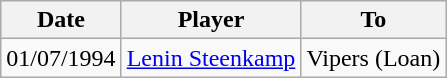<table class="wikitable">
<tr>
<th>Date</th>
<th>Player</th>
<th>To</th>
</tr>
<tr>
<td>01/07/1994</td>
<td><a href='#'>Lenin Steenkamp</a></td>
<td>Vipers (Loan)</td>
</tr>
</table>
